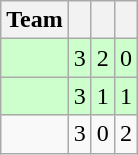<table class=wikitable style="text-align:center">
<tr>
<th>Team</th>
<th></th>
<th></th>
<th></th>
</tr>
<tr bgcolor=ccffcc>
<td style="text-align:left"></td>
<td>3</td>
<td>2</td>
<td>0</td>
</tr>
<tr bgcolor=ccffcc>
<td style="text-align:left"></td>
<td>3</td>
<td>1</td>
<td>1</td>
</tr>
<tr>
<td style="text-align:left"></td>
<td>3</td>
<td>0</td>
<td>2</td>
</tr>
</table>
